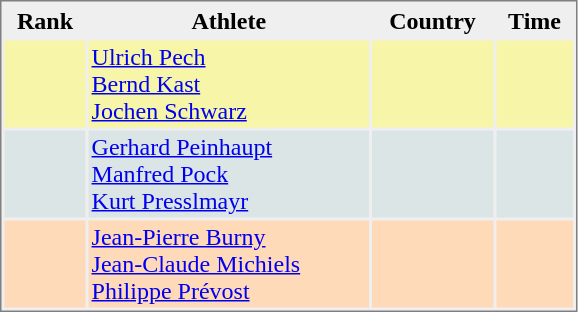<table style="border-style:solid;border-width:1px;border-color:#808080;background-color:#EFEFEF" cellspacing="2" cellpadding="2" width="385px">
<tr bgcolor="#EFEFEF">
<th>Rank</th>
<th>Athlete</th>
<th>Country</th>
<th>Time</th>
</tr>
<tr bgcolor="#F7F6A8">
<td align=center></td>
<td><a href='#'>Ulrich Pech</a><br><a href='#'>Bernd Kast</a><br><a href='#'>Jochen Schwarz</a></td>
<td></td>
<td align="right"></td>
</tr>
<tr bgcolor="#DCE5E5">
<td align=center></td>
<td><a href='#'>Gerhard Peinhaupt</a><br><a href='#'>Manfred Pock</a><br><a href='#'>Kurt Presslmayr</a></td>
<td></td>
<td align="right"></td>
</tr>
<tr bgcolor="#FFDAB9">
<td align=center></td>
<td><a href='#'>Jean-Pierre Burny</a><br><a href='#'>Jean-Claude Michiels</a><br><a href='#'>Philippe Prévost</a></td>
<td></td>
<td align="right"></td>
</tr>
</table>
